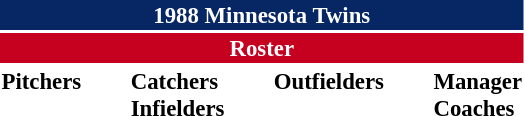<table class="toccolours" style="font-size: 95%;">
<tr>
<th colspan="10" style="background-color: #072764; color: #FFFFFF; text-align: center;">1988 Minnesota Twins</th>
</tr>
<tr>
<td colspan="10" style="background-color: #c6011f; color: white; text-align: center;"><strong>Roster</strong></td>
</tr>
<tr>
<td valign="top"><strong>Pitchers</strong><br>

















</td>
<td width="25px"></td>
<td valign="top"><strong>Catchers</strong><br>



<strong>Infielders</strong>








</td>
<td width="25px"></td>
<td valign="top"><strong>Outfielders</strong><br>







</td>
<td width="25px"></td>
<td valign="top"><strong>Manager</strong><br>
<strong>Coaches</strong>




</td>
</tr>
<tr>
</tr>
</table>
